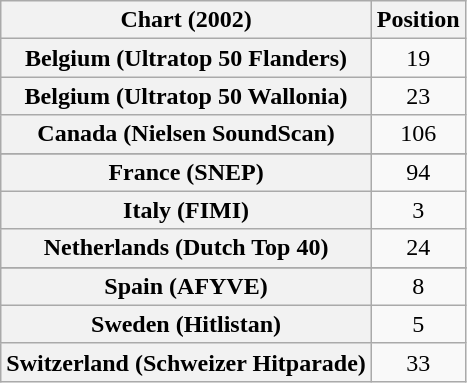<table class="wikitable sortable plainrowheaders">
<tr>
<th>Chart (2002)</th>
<th>Position</th>
</tr>
<tr>
<th scope="row">Belgium (Ultratop 50 Flanders)</th>
<td style="text-align:center;">19</td>
</tr>
<tr>
<th scope="row">Belgium (Ultratop 50 Wallonia)</th>
<td style="text-align:center;">23</td>
</tr>
<tr>
<th scope="row">Canada (Nielsen SoundScan)</th>
<td style="text-align:center;">106</td>
</tr>
<tr>
</tr>
<tr>
<th scope="row">France (SNEP)</th>
<td style="text-align:center;">94</td>
</tr>
<tr>
<th scope="row">Italy (FIMI)</th>
<td style="text-align:center;">3</td>
</tr>
<tr>
<th scope="row">Netherlands (Dutch Top 40)</th>
<td style="text-align:center;">24</td>
</tr>
<tr>
</tr>
<tr>
<th scope="row">Spain (AFYVE)</th>
<td style="text-align:center;">8</td>
</tr>
<tr>
<th scope="row">Sweden (Hitlistan)</th>
<td style="text-align:center;">5</td>
</tr>
<tr>
<th scope="row">Switzerland (Schweizer Hitparade)</th>
<td style="text-align:center;">33</td>
</tr>
</table>
